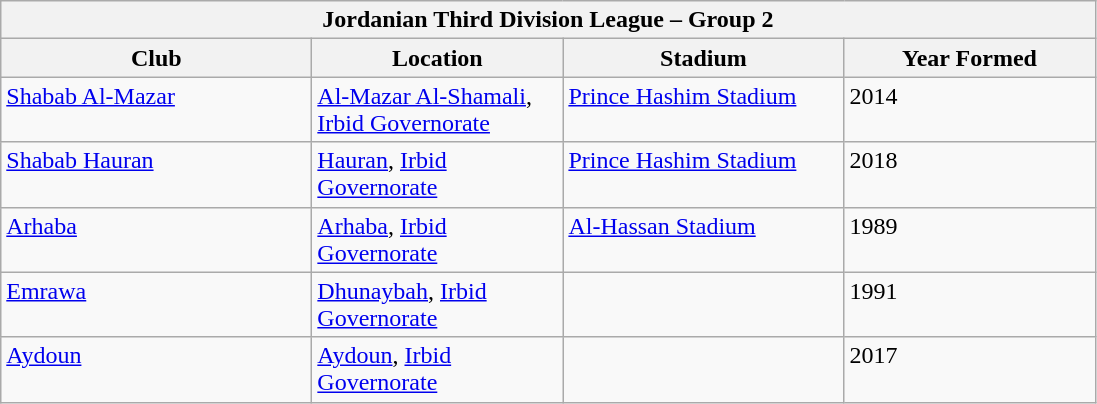<table class="wikitable">
<tr>
<th colspan="4">Jordanian Third Division League – Group 2</th>
</tr>
<tr>
<th style="width:200px;">Club</th>
<th style="width:160px;">Location</th>
<th style="width:180px;">Stadium</th>
<th style="width:160px;">Year Formed</th>
</tr>
<tr style="vertical-align:top;">
<td><a href='#'>Shabab Al-Mazar</a></td>
<td><a href='#'>Al-Mazar Al-Shamali</a>, <a href='#'>Irbid Governorate</a></td>
<td><a href='#'>Prince Hashim Stadium</a></td>
<td>2014</td>
</tr>
<tr style="vertical-align:top;">
<td><a href='#'>Shabab Hauran</a></td>
<td><a href='#'>Hauran</a>, <a href='#'>Irbid Governorate</a></td>
<td><a href='#'>Prince Hashim Stadium</a></td>
<td>2018</td>
</tr>
<tr style="vertical-align:top;">
<td><a href='#'>Arhaba</a></td>
<td><a href='#'>Arhaba</a>, <a href='#'>Irbid Governorate</a></td>
<td><a href='#'>Al-Hassan Stadium</a></td>
<td>1989</td>
</tr>
<tr style="vertical-align:top;">
<td><a href='#'>Emrawa</a></td>
<td><a href='#'>Dhunaybah</a>, <a href='#'>Irbid Governorate</a></td>
<td></td>
<td>1991</td>
</tr>
<tr style="vertical-align:top;">
<td><a href='#'>Aydoun</a></td>
<td><a href='#'>Aydoun</a>, <a href='#'>Irbid Governorate</a></td>
<td></td>
<td>2017</td>
</tr>
</table>
